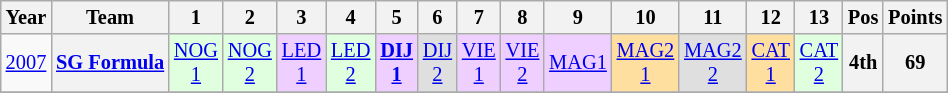<table class="wikitable" style="text-align:center; font-size:85%">
<tr>
<th>Year</th>
<th>Team</th>
<th>1</th>
<th>2</th>
<th>3</th>
<th>4</th>
<th>5</th>
<th>6</th>
<th>7</th>
<th>8</th>
<th>9</th>
<th>10</th>
<th>11</th>
<th>12</th>
<th>13</th>
<th>Pos</th>
<th>Points</th>
</tr>
<tr>
<td><a href='#'>2007</a></td>
<th nowrap><a href='#'>SG Formula</a></th>
<td style="background:#DFFFDF;"><a href='#'>NOG<br>1</a><br></td>
<td style="background:#DFFFDF;"><a href='#'>NOG<br>2</a><br></td>
<td style="background:#EFCFFF;"><a href='#'>LED<br>1</a><br></td>
<td style="background:#DFFFDF;"><a href='#'>LED<br>2</a><br></td>
<td style="background:#EFCFFF;"><strong><a href='#'>DIJ<br>1</a></strong><br></td>
<td style="background:#DFDFDF;"><a href='#'>DIJ<br>2</a><br></td>
<td style="background:#EFCFFF;"><a href='#'>VIE<br>1</a><br></td>
<td style="background:#EFCFFF;"><a href='#'>VIE<br>2</a><br></td>
<td style="background:#EFCFFF;"><a href='#'>MAG1</a><br></td>
<td style="background:#FFDF9F;"><a href='#'>MAG2<br>1</a><br></td>
<td style="background:#DFDFDF;"><a href='#'>MAG2<br>2</a><br></td>
<td style="background:#FFDF9F;"><a href='#'>CAT<br>1</a><br></td>
<td style="background:#DFFFDF;"><a href='#'>CAT<br>2</a><br></td>
<th>4th</th>
<th>69</th>
</tr>
<tr>
</tr>
</table>
